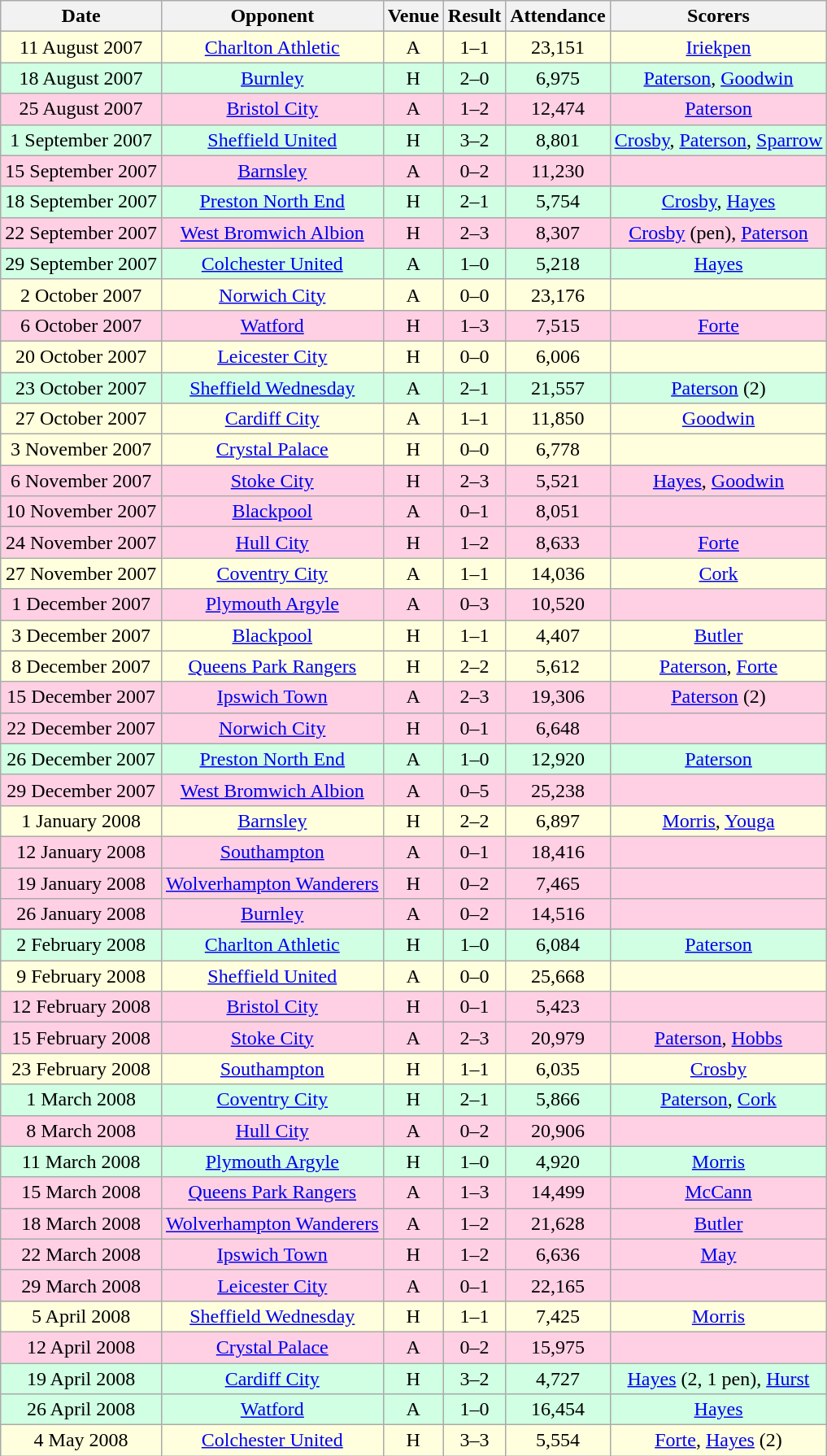<table class="wikitable sortable" style="font-size:100%; text-align:center">
<tr>
<th>Date</th>
<th>Opponent</th>
<th>Venue</th>
<th>Result</th>
<th>Attendance</th>
<th>Scorers</th>
</tr>
<tr style="background-color: #ffffdd;">
<td>11 August 2007</td>
<td><a href='#'>Charlton Athletic</a></td>
<td>A</td>
<td>1–1</td>
<td>23,151</td>
<td><a href='#'>Iriekpen</a></td>
</tr>
<tr style="background-color: #d0ffe3;">
<td>18 August 2007</td>
<td><a href='#'>Burnley</a></td>
<td>H</td>
<td>2–0</td>
<td>6,975</td>
<td><a href='#'>Paterson</a>, <a href='#'>Goodwin</a></td>
</tr>
<tr style="background-color: #ffd0e3;">
<td>25 August 2007</td>
<td><a href='#'>Bristol City</a></td>
<td>A</td>
<td>1–2</td>
<td>12,474</td>
<td><a href='#'>Paterson</a></td>
</tr>
<tr style="background-color: #d0ffe3;">
<td>1 September 2007</td>
<td><a href='#'>Sheffield United</a></td>
<td>H</td>
<td>3–2</td>
<td>8,801</td>
<td><a href='#'>Crosby</a>, <a href='#'>Paterson</a>, <a href='#'>Sparrow</a></td>
</tr>
<tr style="background-color: #ffd0e3;">
<td>15 September 2007</td>
<td><a href='#'>Barnsley</a></td>
<td>A</td>
<td>0–2</td>
<td>11,230</td>
<td></td>
</tr>
<tr style="background-color: #d0ffe3;">
<td>18 September 2007</td>
<td><a href='#'>Preston North End</a></td>
<td>H</td>
<td>2–1</td>
<td>5,754</td>
<td><a href='#'>Crosby</a>, <a href='#'>Hayes</a></td>
</tr>
<tr style="background-color: #ffd0e3;">
<td>22 September 2007</td>
<td><a href='#'>West Bromwich Albion</a></td>
<td>H</td>
<td>2–3</td>
<td>8,307</td>
<td><a href='#'>Crosby</a> (pen), <a href='#'>Paterson</a></td>
</tr>
<tr style="background-color: #d0ffe3;">
<td>29 September 2007</td>
<td><a href='#'>Colchester United</a></td>
<td>A</td>
<td>1–0</td>
<td>5,218</td>
<td><a href='#'>Hayes</a></td>
</tr>
<tr style="background-color: #ffffdd;">
<td>2 October 2007</td>
<td><a href='#'>Norwich City</a></td>
<td>A</td>
<td>0–0</td>
<td>23,176</td>
<td></td>
</tr>
<tr style="background-color: #ffd0e3;">
<td>6 October 2007</td>
<td><a href='#'>Watford</a></td>
<td>H</td>
<td>1–3</td>
<td>7,515</td>
<td><a href='#'>Forte</a></td>
</tr>
<tr style="background-color: #ffffdd;">
<td>20 October 2007</td>
<td><a href='#'>Leicester City</a></td>
<td>H</td>
<td>0–0</td>
<td>6,006</td>
<td></td>
</tr>
<tr style="background-color: #d0ffe3;">
<td>23 October 2007</td>
<td><a href='#'>Sheffield Wednesday</a></td>
<td>A</td>
<td>2–1</td>
<td>21,557</td>
<td><a href='#'>Paterson</a> (2)</td>
</tr>
<tr style="background-color: #ffffdd;">
<td>27 October 2007</td>
<td><a href='#'>Cardiff City</a></td>
<td>A</td>
<td>1–1</td>
<td>11,850</td>
<td><a href='#'>Goodwin</a></td>
</tr>
<tr style="background-color: #ffffdd;">
<td>3 November 2007</td>
<td><a href='#'>Crystal Palace</a></td>
<td>H</td>
<td>0–0</td>
<td>6,778</td>
<td></td>
</tr>
<tr style="background-color: #ffd0e3;">
<td>6 November 2007</td>
<td><a href='#'>Stoke City</a></td>
<td>H</td>
<td>2–3</td>
<td>5,521</td>
<td><a href='#'>Hayes</a>, <a href='#'>Goodwin</a></td>
</tr>
<tr style="background-color: #ffd0e3;">
<td>10 November 2007</td>
<td><a href='#'>Blackpool</a></td>
<td>A</td>
<td>0–1</td>
<td>8,051</td>
<td></td>
</tr>
<tr style="background-color: #ffd0e3;">
<td>24 November 2007</td>
<td><a href='#'>Hull City</a></td>
<td>H</td>
<td>1–2</td>
<td>8,633</td>
<td><a href='#'>Forte</a></td>
</tr>
<tr style="background-color: #ffffdd;">
<td>27 November 2007</td>
<td><a href='#'>Coventry City</a></td>
<td>A</td>
<td>1–1</td>
<td>14,036</td>
<td><a href='#'>Cork</a></td>
</tr>
<tr style="background-color: #ffd0e3;">
<td>1 December 2007</td>
<td><a href='#'>Plymouth Argyle</a></td>
<td>A</td>
<td>0–3</td>
<td>10,520</td>
<td></td>
</tr>
<tr style="background-color: #ffffdd;">
<td>3 December 2007</td>
<td><a href='#'>Blackpool</a></td>
<td>H</td>
<td>1–1</td>
<td>4,407</td>
<td><a href='#'>Butler</a></td>
</tr>
<tr style="background-color: #ffffdd;">
<td>8 December 2007</td>
<td><a href='#'>Queens Park Rangers</a></td>
<td>H</td>
<td>2–2</td>
<td>5,612</td>
<td><a href='#'>Paterson</a>, <a href='#'>Forte</a></td>
</tr>
<tr style="background-color: #ffd0e3;">
<td>15 December 2007</td>
<td><a href='#'>Ipswich Town</a></td>
<td>A</td>
<td>2–3</td>
<td>19,306</td>
<td><a href='#'>Paterson</a> (2)</td>
</tr>
<tr style="background-color: #ffd0e3;">
<td>22 December 2007</td>
<td><a href='#'>Norwich City</a></td>
<td>H</td>
<td>0–1</td>
<td>6,648</td>
<td></td>
</tr>
<tr style="background-color: #d0ffe3;">
<td>26 December 2007</td>
<td><a href='#'>Preston North End</a></td>
<td>A</td>
<td>1–0</td>
<td>12,920</td>
<td><a href='#'>Paterson</a></td>
</tr>
<tr style="background-color: #ffd0e3;">
<td>29 December 2007</td>
<td><a href='#'>West Bromwich Albion</a></td>
<td>A</td>
<td>0–5</td>
<td>25,238</td>
<td></td>
</tr>
<tr style="background-color: #ffffdd;">
<td>1 January 2008</td>
<td><a href='#'>Barnsley</a></td>
<td>H</td>
<td>2–2</td>
<td>6,897</td>
<td><a href='#'>Morris</a>, <a href='#'>Youga</a></td>
</tr>
<tr style="background-color: #ffd0e3;">
<td>12 January 2008</td>
<td><a href='#'>Southampton</a></td>
<td>A</td>
<td>0–1</td>
<td>18,416</td>
<td></td>
</tr>
<tr style="background-color: #ffd0e3;">
<td>19 January 2008</td>
<td><a href='#'>Wolverhampton Wanderers</a></td>
<td>H</td>
<td>0–2</td>
<td>7,465</td>
<td></td>
</tr>
<tr style="background-color: #ffd0e3;">
<td>26 January 2008</td>
<td><a href='#'>Burnley</a></td>
<td>A</td>
<td>0–2</td>
<td>14,516</td>
<td></td>
</tr>
<tr style="background-color: #d0ffe3;">
<td>2 February 2008</td>
<td><a href='#'>Charlton Athletic</a></td>
<td>H</td>
<td>1–0</td>
<td>6,084</td>
<td><a href='#'>Paterson</a></td>
</tr>
<tr style="background-color: #ffffdd;">
<td>9 February 2008</td>
<td><a href='#'>Sheffield United</a></td>
<td>A</td>
<td>0–0</td>
<td>25,668</td>
<td></td>
</tr>
<tr style="background-color: #ffd0e3;">
<td>12 February 2008</td>
<td><a href='#'>Bristol City</a></td>
<td>H</td>
<td>0–1</td>
<td>5,423</td>
<td></td>
</tr>
<tr style="background-color: #ffd0e3;">
<td>15 February 2008</td>
<td><a href='#'>Stoke City</a></td>
<td>A</td>
<td>2–3</td>
<td>20,979</td>
<td><a href='#'>Paterson</a>, <a href='#'>Hobbs</a></td>
</tr>
<tr style="background-color: #ffffdd;">
<td>23 February 2008</td>
<td><a href='#'>Southampton</a></td>
<td>H</td>
<td>1–1</td>
<td>6,035</td>
<td><a href='#'>Crosby</a></td>
</tr>
<tr style="background-color: #d0ffe3;">
<td>1 March 2008</td>
<td><a href='#'>Coventry City</a></td>
<td>H</td>
<td>2–1</td>
<td>5,866</td>
<td><a href='#'>Paterson</a>, <a href='#'>Cork</a></td>
</tr>
<tr style="background-color: #ffd0e3;">
<td>8 March 2008</td>
<td><a href='#'>Hull City</a></td>
<td>A</td>
<td>0–2</td>
<td>20,906</td>
<td></td>
</tr>
<tr style="background-color: #d0ffe3;">
<td>11 March 2008</td>
<td><a href='#'>Plymouth Argyle</a></td>
<td>H</td>
<td>1–0</td>
<td>4,920</td>
<td><a href='#'>Morris</a></td>
</tr>
<tr style="background-color: #ffd0e3;">
<td>15 March 2008</td>
<td><a href='#'>Queens Park Rangers</a></td>
<td>A</td>
<td>1–3</td>
<td>14,499</td>
<td><a href='#'>McCann</a></td>
</tr>
<tr style="background-color: #ffd0e3;">
<td>18 March 2008</td>
<td><a href='#'>Wolverhampton Wanderers</a></td>
<td>A</td>
<td>1–2</td>
<td>21,628</td>
<td><a href='#'>Butler</a></td>
</tr>
<tr style="background-color: #ffd0e3;">
<td>22 March 2008</td>
<td><a href='#'>Ipswich Town</a></td>
<td>H</td>
<td>1–2</td>
<td>6,636</td>
<td><a href='#'>May</a></td>
</tr>
<tr style="background-color: #ffd0e3;">
<td>29 March 2008</td>
<td><a href='#'>Leicester City</a></td>
<td>A</td>
<td>0–1</td>
<td>22,165</td>
<td></td>
</tr>
<tr style="background-color: #ffffdd;">
<td>5 April 2008</td>
<td><a href='#'>Sheffield Wednesday</a></td>
<td>H</td>
<td>1–1</td>
<td>7,425</td>
<td><a href='#'>Morris</a></td>
</tr>
<tr style="background-color: #ffd0e3;">
<td>12 April 2008</td>
<td><a href='#'>Crystal Palace</a></td>
<td>A</td>
<td>0–2</td>
<td>15,975</td>
<td></td>
</tr>
<tr style="background-color: #d0ffe3;">
<td>19 April 2008</td>
<td><a href='#'>Cardiff City</a></td>
<td>H</td>
<td>3–2</td>
<td>4,727</td>
<td><a href='#'>Hayes</a> (2, 1 pen), <a href='#'>Hurst</a></td>
</tr>
<tr style="background-color: #d0ffe3;">
<td>26 April 2008</td>
<td><a href='#'>Watford</a></td>
<td>A</td>
<td>1–0</td>
<td>16,454</td>
<td><a href='#'>Hayes</a></td>
</tr>
<tr style="background-color: #ffffdd;">
<td>4 May 2008</td>
<td><a href='#'>Colchester United</a></td>
<td>H</td>
<td>3–3</td>
<td>5,554</td>
<td><a href='#'>Forte</a>, <a href='#'>Hayes</a> (2)</td>
</tr>
</table>
